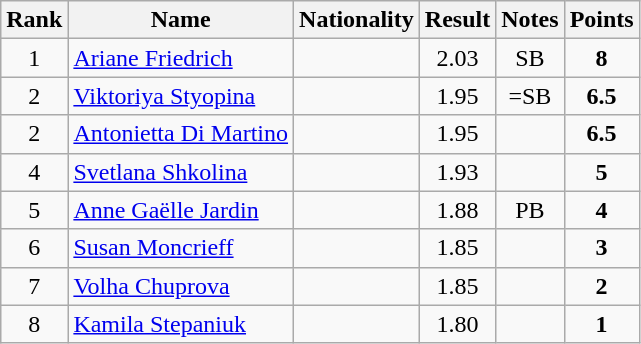<table class="wikitable sortable" style="text-align:center">
<tr>
<th>Rank</th>
<th>Name</th>
<th>Nationality</th>
<th>Result</th>
<th>Notes</th>
<th>Points</th>
</tr>
<tr>
<td>1</td>
<td align=left><a href='#'>Ariane Friedrich</a></td>
<td align=left></td>
<td>2.03</td>
<td>SB</td>
<td><strong>8</strong></td>
</tr>
<tr>
<td>2</td>
<td align=left><a href='#'>Viktoriya Styopina</a></td>
<td align=left></td>
<td>1.95</td>
<td>=SB</td>
<td><strong>6.5</strong></td>
</tr>
<tr>
<td>2</td>
<td align=left><a href='#'>Antonietta Di Martino</a></td>
<td align=left></td>
<td>1.95</td>
<td></td>
<td><strong>6.5</strong></td>
</tr>
<tr>
<td>4</td>
<td align=left><a href='#'>Svetlana Shkolina</a></td>
<td align=left></td>
<td>1.93</td>
<td></td>
<td><strong>5</strong></td>
</tr>
<tr>
<td>5</td>
<td align=left><a href='#'>Anne Gaëlle Jardin</a></td>
<td align=left></td>
<td>1.88</td>
<td>PB</td>
<td><strong>4</strong></td>
</tr>
<tr>
<td>6</td>
<td align=left><a href='#'>Susan Moncrieff</a></td>
<td align=left></td>
<td>1.85</td>
<td></td>
<td><strong>3</strong></td>
</tr>
<tr>
<td>7</td>
<td align=left><a href='#'>Volha Chuprova</a></td>
<td align=left></td>
<td>1.85</td>
<td></td>
<td><strong>2</strong></td>
</tr>
<tr>
<td>8</td>
<td align=left><a href='#'>Kamila Stepaniuk</a></td>
<td align=left></td>
<td>1.80</td>
<td></td>
<td><strong>1</strong></td>
</tr>
</table>
